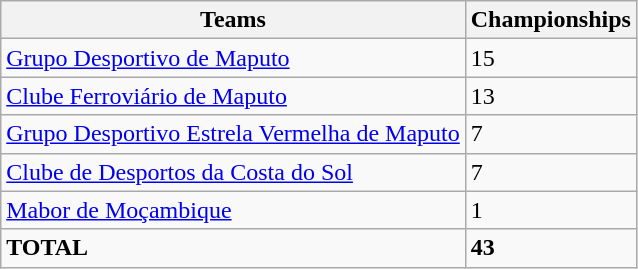<table class="wikitable">
<tr>
<th>Teams</th>
<th>Championships</th>
</tr>
<tr>
<td><a href='#'>Grupo Desportivo de Maputo</a></td>
<td>15</td>
</tr>
<tr>
<td><a href='#'>Clube Ferroviário de Maputo</a></td>
<td>13</td>
</tr>
<tr>
<td><a href='#'>Grupo Desportivo Estrela Vermelha de Maputo</a></td>
<td>7</td>
</tr>
<tr>
<td><a href='#'>Clube de Desportos da Costa do Sol</a></td>
<td>7</td>
</tr>
<tr>
<td><a href='#'>Mabor de Moçambique</a></td>
<td>1</td>
</tr>
<tr>
<td><strong>TOTAL</strong></td>
<td><strong>43</strong></td>
</tr>
</table>
